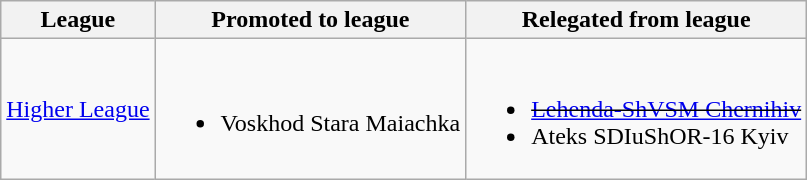<table class="wikitable">
<tr>
<th colspan=2>League</th>
<th>Promoted to league</th>
<th>Relegated from league</th>
</tr>
<tr>
<td colspan=2><a href='#'>Higher League</a></td>
<td><br><ul><li>Voskhod Stara Maiachka</li></ul></td>
<td><br><ul><li><del><a href='#'>Lehenda-ShVSM Chernihiv</a></del></li><li>Ateks SDIuShOR-16 Kyiv</li></ul></td>
</tr>
</table>
